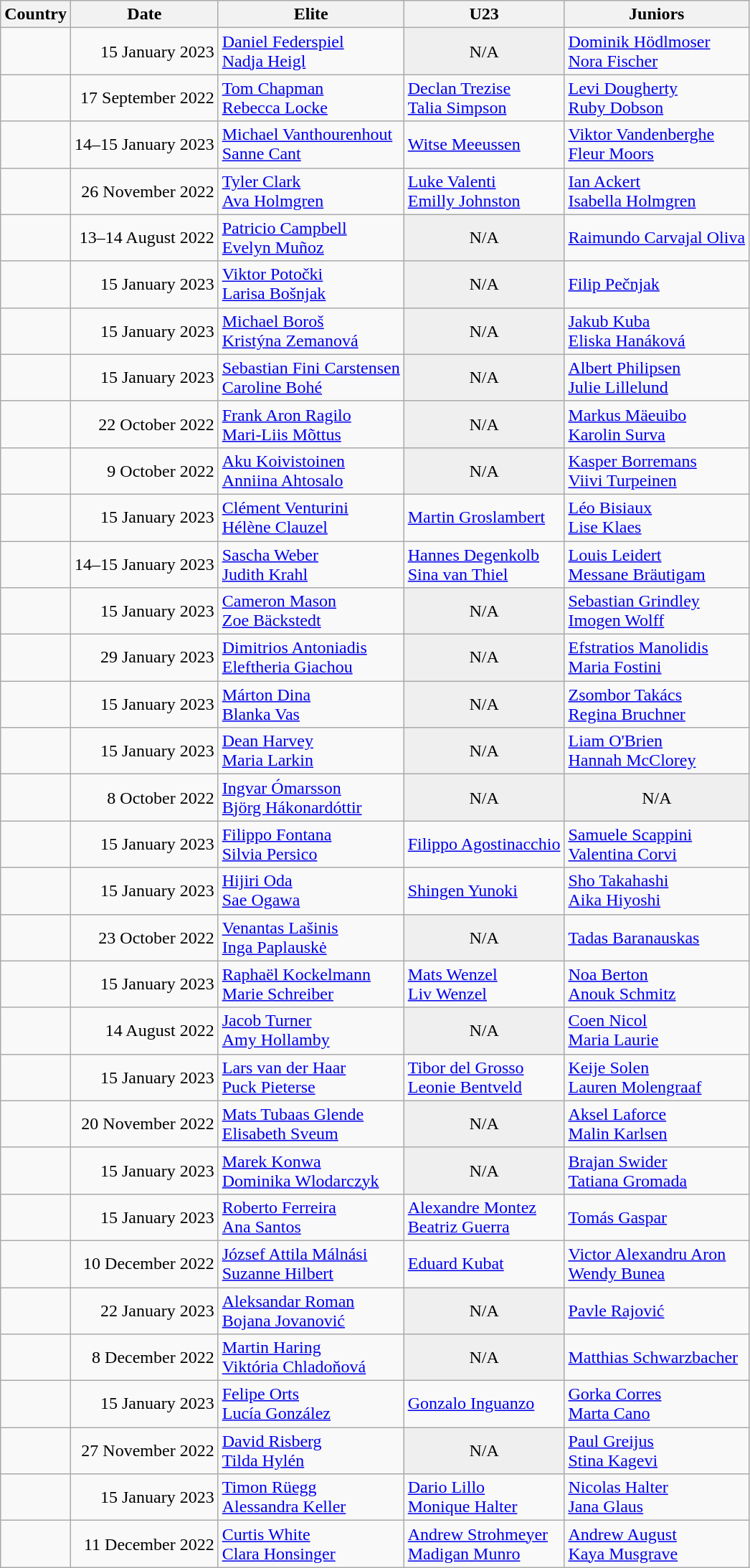<table class="wikitable">
<tr>
<th>Country</th>
<th>Date</th>
<th>Elite</th>
<th>U23</th>
<th>Juniors</th>
</tr>
<tr>
<td></td>
<td align=right>15 January 2023</td>
<td><a href='#'>Daniel Federspiel</a><br><a href='#'>Nadja Heigl</a></td>
<td align=center bgcolor="#EFEFEF">N/A</td>
<td><a href='#'>Dominik Hödlmoser</a><br><a href='#'>Nora Fischer</a></td>
</tr>
<tr>
<td></td>
<td align=right>17 September 2022</td>
<td><a href='#'>Tom Chapman</a><br><a href='#'>Rebecca Locke</a></td>
<td><a href='#'>Declan Trezise</a><br><a href='#'>Talia Simpson</a></td>
<td><a href='#'>Levi Dougherty</a><br><a href='#'>Ruby Dobson</a></td>
</tr>
<tr>
<td></td>
<td align=right>14–15 January 2023</td>
<td><a href='#'>Michael Vanthourenhout</a><br><a href='#'>Sanne Cant</a></td>
<td><a href='#'>Witse Meeussen</a></td>
<td><a href='#'>Viktor Vandenberghe</a><br><a href='#'>Fleur Moors</a></td>
</tr>
<tr>
<td></td>
<td align=right>26 November 2022</td>
<td><a href='#'>Tyler Clark</a><br><a href='#'>Ava Holmgren</a></td>
<td><a href='#'>Luke Valenti</a><br><a href='#'>Emilly Johnston</a></td>
<td><a href='#'>Ian Ackert</a><br><a href='#'>Isabella Holmgren</a></td>
</tr>
<tr>
<td></td>
<td align=right>13–14 August 2022</td>
<td><a href='#'>Patricio Campbell</a><br><a href='#'>Evelyn Muñoz</a></td>
<td align=center bgcolor="#EFEFEF">N/A</td>
<td><a href='#'>Raimundo Carvajal Oliva</a></td>
</tr>
<tr>
<td></td>
<td align=right>15 January 2023</td>
<td><a href='#'>Viktor Potočki</a><br><a href='#'>Larisa Bošnjak</a></td>
<td align=center bgcolor="#EFEFEF">N/A</td>
<td><a href='#'>Filip Pečnjak</a></td>
</tr>
<tr>
<td></td>
<td align=right>15 January 2023</td>
<td><a href='#'>Michael Boroš</a><br><a href='#'>Kristýna Zemanová</a></td>
<td align=center bgcolor="#EFEFEF">N/A</td>
<td><a href='#'>Jakub Kuba</a><br><a href='#'>Eliska Hanáková</a></td>
</tr>
<tr>
<td></td>
<td align=right>15 January 2023</td>
<td><a href='#'>Sebastian Fini Carstensen</a><br><a href='#'>Caroline Bohé</a></td>
<td align=center bgcolor="#EFEFEF">N/A</td>
<td><a href='#'>Albert Philipsen</a><br><a href='#'>Julie Lillelund</a></td>
</tr>
<tr>
<td></td>
<td align=right>22 October 2022</td>
<td><a href='#'>Frank Aron Ragilo</a><br><a href='#'>Mari-Liis Mõttus</a></td>
<td align=center bgcolor="#EFEFEF">N/A</td>
<td><a href='#'>Markus Mäeuibo</a><br><a href='#'>Karolin Surva</a></td>
</tr>
<tr>
<td></td>
<td align=right>9 October 2022</td>
<td><a href='#'>Aku Koivistoinen</a><br><a href='#'>Anniina Ahtosalo</a></td>
<td align=center bgcolor="#EFEFEF">N/A</td>
<td><a href='#'>Kasper Borremans</a><br><a href='#'>Viivi Turpeinen</a></td>
</tr>
<tr>
<td></td>
<td align=right>15 January 2023</td>
<td><a href='#'>Clément Venturini</a><br><a href='#'>Hélène Clauzel</a></td>
<td><a href='#'>Martin Groslambert</a></td>
<td><a href='#'>Léo Bisiaux</a><br><a href='#'>Lise Klaes</a></td>
</tr>
<tr>
<td></td>
<td align=right>14–15 January 2023</td>
<td><a href='#'>Sascha Weber</a><br><a href='#'>Judith Krahl</a></td>
<td><a href='#'>Hannes Degenkolb</a><br><a href='#'>Sina van Thiel</a></td>
<td><a href='#'>Louis Leidert</a><br><a href='#'>Messane Bräutigam</a></td>
</tr>
<tr>
<td></td>
<td align=right>15 January 2023</td>
<td><a href='#'>Cameron Mason</a><br><a href='#'>Zoe Bäckstedt</a></td>
<td align=center bgcolor="#EFEFEF">N/A</td>
<td><a href='#'>Sebastian Grindley</a><br><a href='#'>Imogen Wolff</a></td>
</tr>
<tr>
<td></td>
<td align=right>29 January 2023</td>
<td><a href='#'>Dimitrios Antoniadis</a><br><a href='#'>Eleftheria Giachou</a></td>
<td align=center bgcolor="#EFEFEF">N/A</td>
<td><a href='#'>Efstratios Manolidis</a><br><a href='#'>Maria Fostini</a></td>
</tr>
<tr>
<td></td>
<td align=right>15 January 2023</td>
<td><a href='#'>Márton Dina</a><br><a href='#'>Blanka Vas</a></td>
<td align=center bgcolor="#EFEFEF">N/A</td>
<td><a href='#'>Zsombor Takács</a><br><a href='#'>Regina Bruchner</a></td>
</tr>
<tr>
<td></td>
<td align=right>15 January 2023</td>
<td><a href='#'>Dean Harvey</a><br><a href='#'>Maria Larkin</a></td>
<td align=center bgcolor="#EFEFEF">N/A</td>
<td><a href='#'>Liam O'Brien</a><br><a href='#'>Hannah McClorey</a></td>
</tr>
<tr>
<td></td>
<td align=right>8 October 2022</td>
<td><a href='#'>Ingvar Ómarsson</a><br><a href='#'>Björg Hákonardóttir</a></td>
<td align=center bgcolor="#EFEFEF">N/A</td>
<td align=center bgcolor="#EFEFEF">N/A</td>
</tr>
<tr>
<td></td>
<td align=right>15 January 2023</td>
<td><a href='#'>Filippo Fontana</a><br><a href='#'>Silvia Persico</a></td>
<td><a href='#'>Filippo Agostinacchio</a></td>
<td><a href='#'>Samuele Scappini</a><br><a href='#'>Valentina Corvi</a></td>
</tr>
<tr>
<td></td>
<td align=right>15 January 2023</td>
<td><a href='#'>Hijiri Oda</a><br><a href='#'>Sae Ogawa</a></td>
<td><a href='#'>Shingen Yunoki</a></td>
<td><a href='#'>Sho Takahashi</a><br><a href='#'>Aika Hiyoshi</a></td>
</tr>
<tr>
<td></td>
<td align=right>23 October 2022</td>
<td><a href='#'>Venantas Lašinis</a><br><a href='#'>Inga Paplauskė</a></td>
<td align=center bgcolor="#EFEFEF">N/A</td>
<td><a href='#'>Tadas Baranauskas</a></td>
</tr>
<tr>
<td></td>
<td align=right>15 January 2023</td>
<td><a href='#'>Raphaël Kockelmann</a><br><a href='#'>Marie Schreiber</a></td>
<td><a href='#'>Mats Wenzel</a><br><a href='#'>Liv Wenzel</a></td>
<td><a href='#'>Noa Berton</a><br><a href='#'>Anouk Schmitz</a></td>
</tr>
<tr>
<td></td>
<td align=right>14 August 2022</td>
<td><a href='#'>Jacob Turner</a><br><a href='#'>Amy Hollamby</a></td>
<td align=center bgcolor="#EFEFEF">N/A</td>
<td><a href='#'>Coen Nicol</a><br><a href='#'>Maria Laurie</a></td>
</tr>
<tr>
<td></td>
<td align=right>15 January 2023</td>
<td><a href='#'>Lars van der Haar</a><br><a href='#'>Puck Pieterse</a></td>
<td><a href='#'>Tibor del Grosso</a><br><a href='#'>Leonie Bentveld</a></td>
<td><a href='#'>Keije Solen</a><br><a href='#'>Lauren Molengraaf</a></td>
</tr>
<tr>
<td></td>
<td align=right>20 November 2022</td>
<td><a href='#'>Mats Tubaas Glende</a><br><a href='#'>Elisabeth Sveum</a></td>
<td align=center bgcolor="#EFEFEF">N/A</td>
<td><a href='#'>Aksel Laforce</a><br><a href='#'>Malin Karlsen</a></td>
</tr>
<tr>
<td></td>
<td align=right>15 January 2023</td>
<td><a href='#'>Marek Konwa</a><br><a href='#'>Dominika Wlodarczyk</a></td>
<td align=center bgcolor="#EFEFEF">N/A</td>
<td><a href='#'>Brajan Swider</a><br><a href='#'>Tatiana Gromada</a></td>
</tr>
<tr>
<td></td>
<td align=right>15 January 2023</td>
<td><a href='#'>Roberto Ferreira</a><br><a href='#'>Ana Santos</a></td>
<td><a href='#'>Alexandre Montez</a><br><a href='#'>Beatriz Guerra</a></td>
<td><a href='#'>Tomás Gaspar</a></td>
</tr>
<tr>
<td></td>
<td align=right>10 December 2022</td>
<td><a href='#'>József Attila Málnási</a><br><a href='#'>Suzanne Hilbert</a></td>
<td><a href='#'>Eduard Kubat</a></td>
<td><a href='#'>Victor Alexandru Aron</a><br><a href='#'>Wendy Bunea</a></td>
</tr>
<tr>
<td></td>
<td align=right>22 January 2023</td>
<td><a href='#'>Aleksandar Roman</a><br><a href='#'>Bojana Jovanović</a></td>
<td align=center bgcolor="#EFEFEF">N/A</td>
<td><a href='#'>Pavle Rajović</a></td>
</tr>
<tr>
<td></td>
<td align=right>8 December 2022</td>
<td><a href='#'>Martin Haring</a><br><a href='#'>Viktória Chladoňová</a></td>
<td align=center bgcolor="#EFEFEF">N/A</td>
<td><a href='#'>Matthias Schwarzbacher</a></td>
</tr>
<tr>
<td></td>
<td align=right>15 January 2023</td>
<td><a href='#'>Felipe Orts</a><br><a href='#'>Lucía González</a></td>
<td><a href='#'>Gonzalo Inguanzo</a></td>
<td><a href='#'>Gorka Corres</a><br><a href='#'>Marta Cano</a></td>
</tr>
<tr>
<td></td>
<td align=right>27 November 2022</td>
<td><a href='#'>David Risberg</a><br><a href='#'>Tilda Hylén</a></td>
<td align=center bgcolor="#EFEFEF">N/A</td>
<td><a href='#'>Paul Greijus</a><br><a href='#'>Stina Kagevi</a></td>
</tr>
<tr>
<td></td>
<td align=right>15 January 2023</td>
<td><a href='#'>Timon Rüegg</a><br><a href='#'>Alessandra Keller</a></td>
<td><a href='#'>Dario Lillo</a><br><a href='#'>Monique Halter</a></td>
<td><a href='#'>Nicolas Halter</a><br><a href='#'>Jana Glaus</a></td>
</tr>
<tr>
<td></td>
<td align=right>11 December 2022</td>
<td><a href='#'>Curtis White</a><br><a href='#'>Clara Honsinger</a></td>
<td><a href='#'>Andrew Strohmeyer</a><br><a href='#'>Madigan Munro</a></td>
<td><a href='#'>Andrew August</a><br><a href='#'>Kaya Musgrave</a></td>
</tr>
</table>
